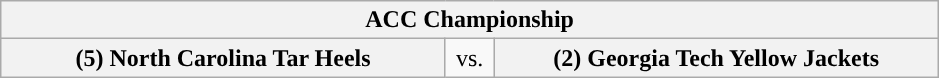<table class="wikitable">
<tr>
<th style="width: 604px;" colspan=3>ACC Championship</th>
</tr>
<tr>
<th style="width: 289px; ">(5) North Carolina Tar Heels</th>
<td style="width: 25px; text-align:center">vs.</td>
<th style="width: 289px; ">(2) Georgia Tech Yellow Jackets</th>
</tr>
</table>
